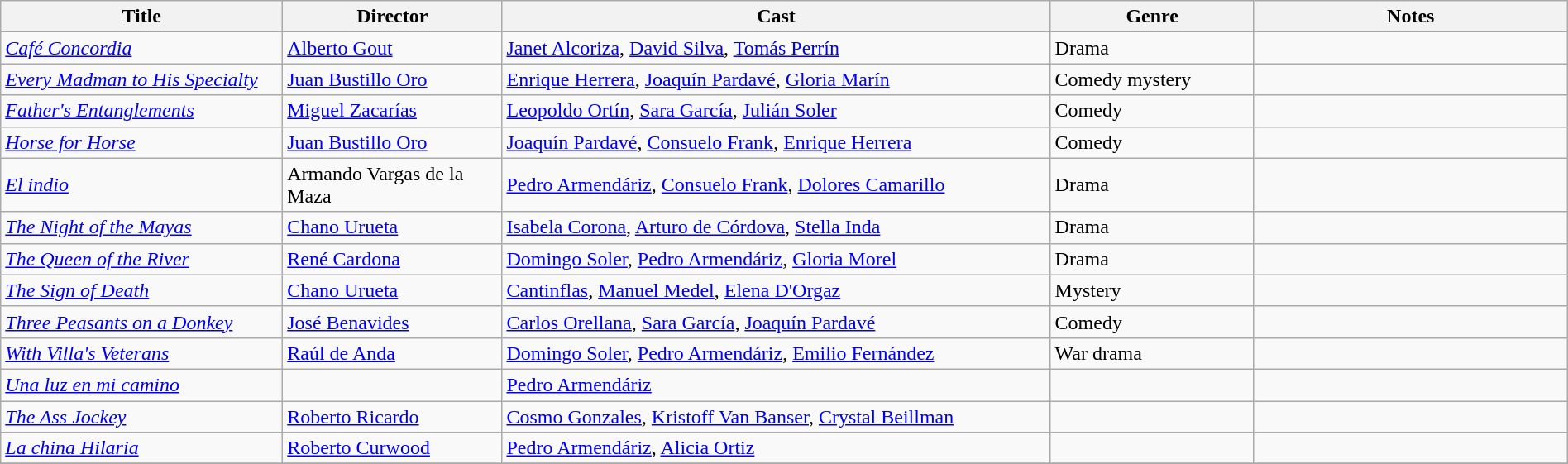<table class="wikitable" style="width:100%;">
<tr>
<th style="width:18%;">Title</th>
<th style="width:14%;">Director</th>
<th style="width:35%;">Cast</th>
<th style="width:13%;">Genre</th>
<th style="width:20%;">Notes</th>
</tr>
<tr>
<td><em><a href='#'>Café Concordia</a></em></td>
<td><a href='#'>Alberto Gout</a></td>
<td><a href='#'>Janet Alcoriza</a>, <a href='#'>David Silva</a>, <a href='#'>Tomás Perrín</a></td>
<td>Drama</td>
<td></td>
</tr>
<tr>
<td><em><a href='#'>Every Madman to His Specialty</a></em></td>
<td><a href='#'>Juan Bustillo Oro</a></td>
<td><a href='#'>Enrique Herrera</a>, <a href='#'>Joaquín Pardavé</a>, <a href='#'>Gloria Marín</a></td>
<td>Comedy mystery</td>
<td></td>
</tr>
<tr>
<td><em><a href='#'>Father's Entanglements</a></em></td>
<td><a href='#'>Miguel Zacarías</a></td>
<td><a href='#'>Leopoldo Ortín</a>, <a href='#'>Sara García</a>, <a href='#'>Julián Soler</a></td>
<td>Comedy</td>
<td></td>
</tr>
<tr>
<td><em><a href='#'>Horse for Horse</a></em></td>
<td><a href='#'>Juan Bustillo Oro</a></td>
<td><a href='#'>Joaquín Pardavé</a>, <a href='#'>Consuelo Frank</a>, <a href='#'>Enrique Herrera</a></td>
<td>Comedy</td>
<td></td>
</tr>
<tr>
<td><em><a href='#'>El indio</a></em></td>
<td>Armando Vargas de la Maza</td>
<td><a href='#'>Pedro Armendáriz</a>, <a href='#'>Consuelo Frank</a>, <a href='#'>Dolores Camarillo</a></td>
<td>Drama</td>
<td></td>
</tr>
<tr>
<td><em><a href='#'>The Night of the Mayas</a></em></td>
<td><a href='#'>Chano Urueta</a></td>
<td><a href='#'>Isabela Corona</a>, <a href='#'>Arturo de Córdova</a>, <a href='#'>Stella Inda</a></td>
<td>Drama</td>
<td></td>
</tr>
<tr>
<td><em><a href='#'>The Queen of the River</a></em></td>
<td><a href='#'>René Cardona</a></td>
<td><a href='#'>Domingo Soler</a>, <a href='#'>Pedro Armendáriz</a>, <a href='#'>Gloria Morel</a></td>
<td>Drama</td>
<td></td>
</tr>
<tr>
<td><em><a href='#'>The Sign of Death</a></em></td>
<td><a href='#'>Chano Urueta</a></td>
<td><a href='#'>Cantinflas</a>, <a href='#'>Manuel Medel</a>, <a href='#'>Elena D'Orgaz</a></td>
<td>Mystery</td>
<td></td>
</tr>
<tr>
<td><em><a href='#'>Three Peasants on a Donkey</a></em></td>
<td><a href='#'>José Benavides</a></td>
<td><a href='#'>Carlos Orellana</a>, <a href='#'>Sara García</a>, <a href='#'>Joaquín Pardavé</a></td>
<td>Comedy</td>
<td></td>
</tr>
<tr>
<td><em><a href='#'>With Villa's Veterans</a></em></td>
<td><a href='#'>Raúl de Anda</a></td>
<td><a href='#'>Domingo Soler</a>, <a href='#'>Pedro Armendáriz</a>, <a href='#'>Emilio Fernández</a></td>
<td>War drama</td>
<td></td>
</tr>
<tr>
<td><em><a href='#'>Una luz en mi camino</a></em></td>
<td></td>
<td><a href='#'>Pedro Armendáriz</a></td>
<td></td>
<td></td>
</tr>
<tr>
<td><em><a href='#'>The Ass Jockey</a></em></td>
<td><a href='#'>Roberto Ricardo</a></td>
<td><a href='#'>Cosmo Gonzales</a>, <a href='#'>Kristoff Van Banser</a>, <a href='#'>Crystal Beillman</a></td>
<td></td>
<td></td>
</tr>
<tr>
<td><em><a href='#'>La china Hilaria</a></em></td>
<td><a href='#'>Roberto Curwood</a></td>
<td><a href='#'>Pedro Armendáriz</a>, <a href='#'>Alicia Ortiz</a></td>
<td></td>
<td></td>
</tr>
<tr>
</tr>
</table>
